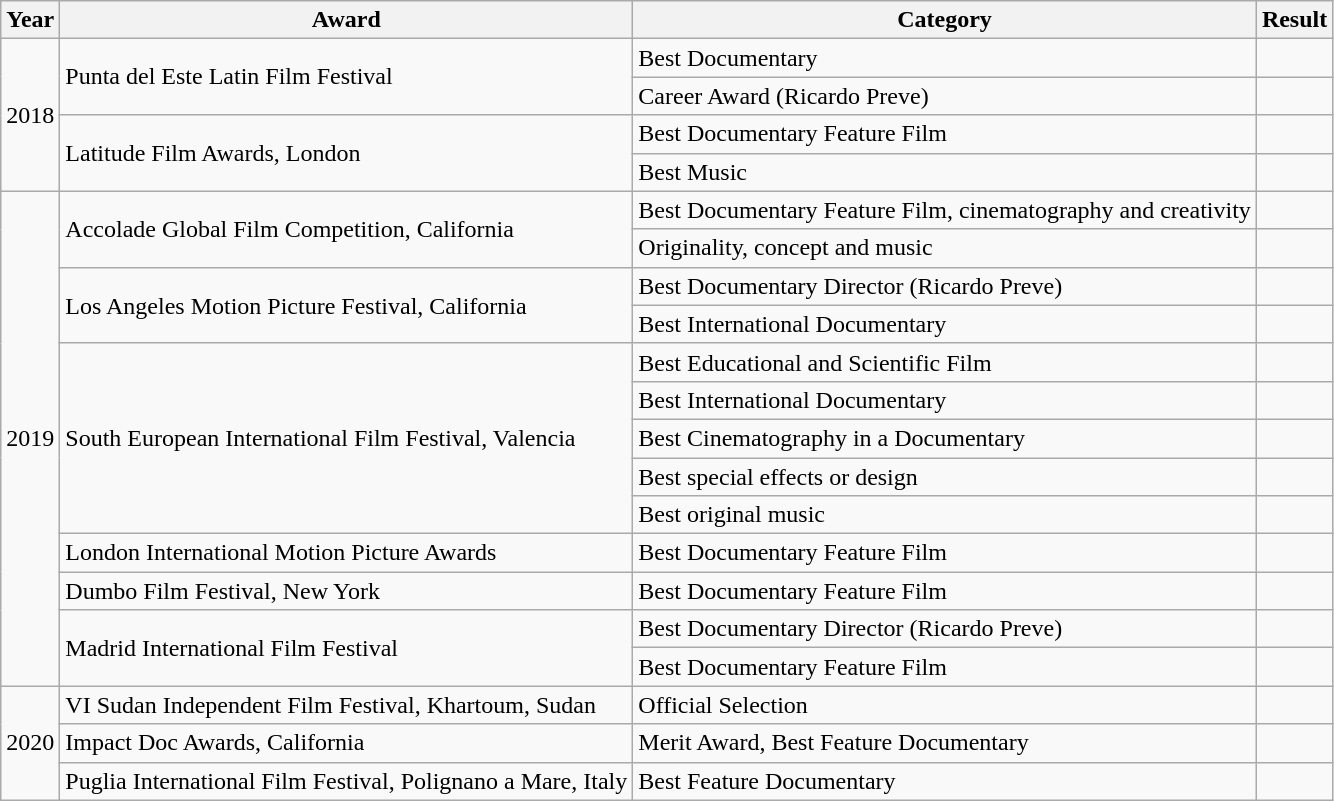<table class="wikitable">
<tr>
<th>Year</th>
<th>Award</th>
<th>Category</th>
<th>Result</th>
</tr>
<tr>
<td rowspan="4">2018</td>
<td rowspan="2">Punta del Este Latin Film Festival</td>
<td>Best Documentary</td>
<td></td>
</tr>
<tr>
<td>Career Award (Ricardo Preve)</td>
<td></td>
</tr>
<tr>
<td rowspan="2">Latitude Film Awards, London</td>
<td>Best Documentary Feature Film</td>
<td></td>
</tr>
<tr>
<td>Best Music</td>
<td></td>
</tr>
<tr>
<td rowspan="13">2019</td>
<td rowspan="2">Accolade Global Film Competition, California</td>
<td>Best Documentary Feature Film, cinematography and creativity</td>
<td></td>
</tr>
<tr>
<td>Originality, concept and music</td>
<td></td>
</tr>
<tr>
<td rowspan="2">Los Angeles Motion Picture Festival, California</td>
<td>Best Documentary Director (Ricardo Preve)</td>
<td></td>
</tr>
<tr>
<td>Best International Documentary</td>
<td></td>
</tr>
<tr>
<td rowspan="5">South European International Film Festival, Valencia</td>
<td>Best Educational and Scientific Film</td>
<td></td>
</tr>
<tr>
<td>Best International Documentary</td>
<td></td>
</tr>
<tr>
<td>Best Cinematography in a Documentary</td>
<td></td>
</tr>
<tr>
<td>Best special effects or design</td>
<td></td>
</tr>
<tr>
<td>Best original music</td>
<td></td>
</tr>
<tr>
<td>London International Motion Picture Awards</td>
<td>Best Documentary Feature Film</td>
<td></td>
</tr>
<tr>
<td>Dumbo Film Festival, New York</td>
<td>Best Documentary Feature Film</td>
<td></td>
</tr>
<tr>
<td rowspan="2">Madrid International Film Festival</td>
<td>Best Documentary Director (Ricardo Preve)</td>
<td></td>
</tr>
<tr>
<td>Best Documentary Feature Film</td>
<td></td>
</tr>
<tr>
<td rowspan="3">2020</td>
<td>VI Sudan Independent Film Festival, Khartoum, Sudan</td>
<td>Official Selection</td>
<td></td>
</tr>
<tr>
<td>Impact Doc Awards, California</td>
<td>Merit Award, Best Feature Documentary</td>
<td></td>
</tr>
<tr>
<td>Puglia International Film Festival, Polignano a Mare, Italy</td>
<td>Best Feature Documentary</td>
<td></td>
</tr>
</table>
